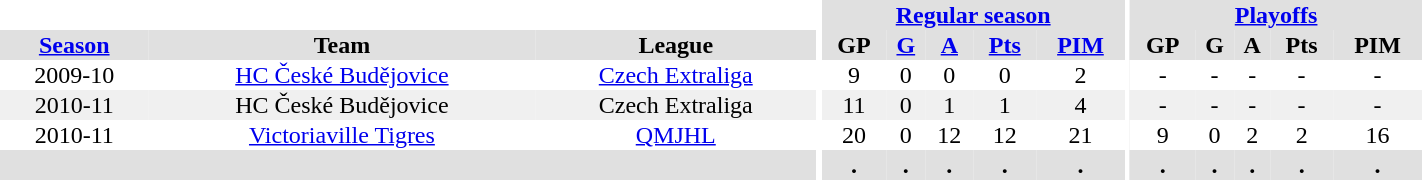<table border="0" cellpadding="1" cellspacing="0" style="text-align:center; width:75%">
<tr bgcolor="#e0e0e0">
<th colspan="3" bgcolor="#ffffff"></th>
<th rowspan="99" bgcolor="#ffffff"></th>
<th colspan="5"><a href='#'>Regular season</a></th>
<th rowspan="99" bgcolor="#ffffff"></th>
<th colspan="5"><a href='#'>Playoffs</a></th>
</tr>
<tr bgcolor="#e0e0e0">
<th><a href='#'>Season</a></th>
<th>Team</th>
<th>League</th>
<th>GP</th>
<th><a href='#'>G</a></th>
<th><a href='#'>A</a></th>
<th><a href='#'>Pts</a></th>
<th><a href='#'>PIM</a></th>
<th>GP</th>
<th>G</th>
<th>A</th>
<th>Pts</th>
<th>PIM</th>
</tr>
<tr>
<td>2009-10</td>
<td><a href='#'>HC České Budějovice</a></td>
<td><a href='#'>Czech Extraliga</a></td>
<td>9</td>
<td>0</td>
<td>0</td>
<td>0</td>
<td>2</td>
<td>-</td>
<td>-</td>
<td>-</td>
<td>-</td>
<td>-</td>
</tr>
<tr bgcolor="#f0f0f0">
<td>2010-11</td>
<td>HC České Budějovice</td>
<td>Czech Extraliga</td>
<td>11</td>
<td>0</td>
<td>1</td>
<td>1</td>
<td>4</td>
<td>-</td>
<td>-</td>
<td>-</td>
<td>-</td>
<td>-</td>
</tr>
<tr>
<td>2010-11</td>
<td><a href='#'>Victoriaville Tigres</a></td>
<td><a href='#'>QMJHL</a></td>
<td>20</td>
<td>0</td>
<td>12</td>
<td>12</td>
<td>21</td>
<td>9</td>
<td>0</td>
<td>2</td>
<td>2</td>
<td>16</td>
</tr>
<tr bgcolor="#e0e0e0">
<th colspan="3"></th>
<th>.</th>
<th>.</th>
<th>.</th>
<th>.</th>
<th>.</th>
<th>.</th>
<th>.</th>
<th>.</th>
<th>.</th>
<th>.</th>
</tr>
</table>
